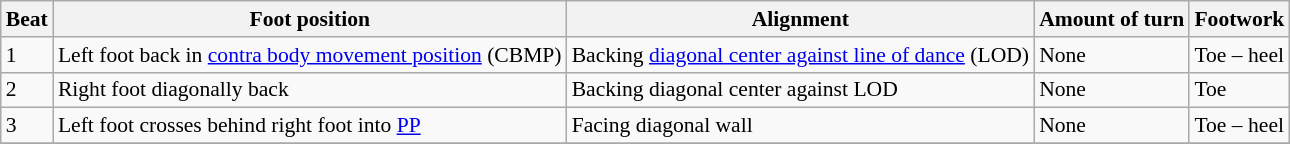<table class="wikitable" style="font-size:90%;">
<tr>
<th>Beat</th>
<th>Foot position</th>
<th>Alignment</th>
<th>Amount of turn</th>
<th>Footwork</th>
</tr>
<tr>
<td>1</td>
<td>Left foot back in <a href='#'>contra body movement position</a> (CBMP)</td>
<td>Backing <a href='#'>diagonal center against line of dance</a> (LOD)</td>
<td>None</td>
<td>Toe – heel</td>
</tr>
<tr>
<td>2</td>
<td>Right foot diagonally back</td>
<td>Backing diagonal center against LOD</td>
<td>None</td>
<td>Toe</td>
</tr>
<tr>
<td>3</td>
<td>Left foot crosses behind right foot into <a href='#'>PP</a></td>
<td>Facing diagonal wall</td>
<td>None</td>
<td>Toe – heel</td>
</tr>
<tr>
</tr>
</table>
